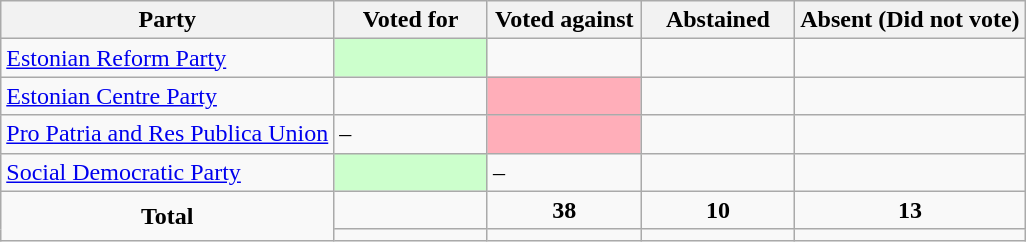<table class="wikitable">
<tr>
<th>Party</th>
<th style="width:15%;">Voted for</th>
<th style="width:15%;">Voted against</th>
<th style="width:15%;">Abstained</th>
<th>Absent (Did not vote)</th>
</tr>
<tr>
<td> <a href='#'>Estonian Reform Party</a></td>
<td style="background-color:#CCFFCC;"></td>
<td></td>
<td></td>
<td></td>
</tr>
<tr>
<td> <a href='#'>Estonian Centre Party</a></td>
<td></td>
<td style="background-color:#FFAEB9;"></td>
<td></td>
<td></td>
</tr>
<tr>
<td> <a href='#'>Pro Patria and Res Publica Union</a></td>
<td>–</td>
<td style="background-color:#FFAEB9;"></td>
<td></td>
<td></td>
</tr>
<tr>
<td> <a href='#'>Social Democratic Party</a></td>
<td style="background-color:#CCFFCC;"></td>
<td>–</td>
<td></td>
<td></td>
</tr>
<tr>
<td style="text-align:center;" rowspan="2"><strong>Total</strong></td>
<td></td>
<td style="text-align:center;"><strong>38</strong></td>
<td style="text-align:center;"><strong>10</strong></td>
<td style="text-align:center;"><strong>13</strong></td>
</tr>
<tr>
<td style="text-align:center;"></td>
<td style="text-align:center;"></td>
<td style="text-align:center;"></td>
<td style="text-align:center;"></td>
</tr>
</table>
